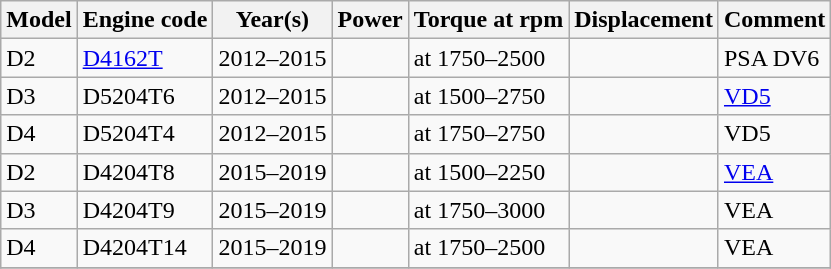<table class="wikitable collapsible sortable">
<tr>
<th>Model</th>
<th>Engine code</th>
<th>Year(s)</th>
<th>Power</th>
<th>Torque at rpm</th>
<th>Displacement</th>
<th>Comment</th>
</tr>
<tr>
<td>D2</td>
<td><a href='#'>D4162T</a></td>
<td>2012–2015</td>
<td></td>
<td> at 1750–2500</td>
<td></td>
<td>PSA DV6</td>
</tr>
<tr>
<td>D3</td>
<td>D5204T6</td>
<td>2012–2015</td>
<td></td>
<td> at 1500–2750</td>
<td></td>
<td><a href='#'>VD5</a></td>
</tr>
<tr>
<td>D4</td>
<td>D5204T4</td>
<td>2012–2015</td>
<td></td>
<td> at 1750–2750</td>
<td></td>
<td>VD5</td>
</tr>
<tr>
<td>D2</td>
<td>D4204T8</td>
<td>2015–2019</td>
<td></td>
<td> at 1500–2250</td>
<td></td>
<td><a href='#'>VEA</a></td>
</tr>
<tr>
<td>D3</td>
<td>D4204T9</td>
<td>2015–2019</td>
<td></td>
<td> at 1750–3000</td>
<td></td>
<td>VEA</td>
</tr>
<tr>
<td>D4</td>
<td>D4204T14</td>
<td>2015–2019</td>
<td></td>
<td> at 1750–2500</td>
<td></td>
<td>VEA</td>
</tr>
<tr>
</tr>
</table>
